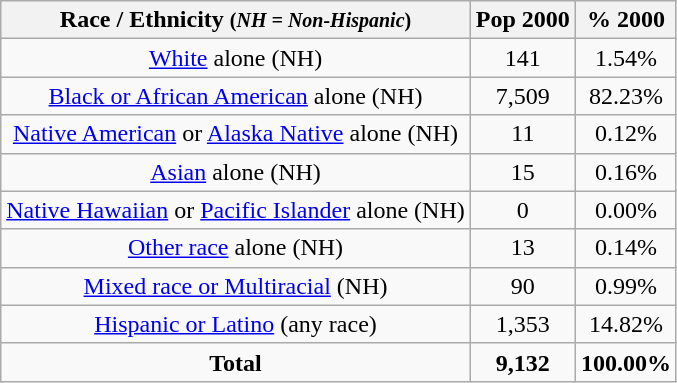<table class="wikitable" style="text-align:center;">
<tr>
<th>Race / Ethnicity <small>(<em>NH = Non-Hispanic</em>)</small></th>
<th>Pop 2000</th>
<th>% 2000</th>
</tr>
<tr>
<td><a href='#'>White</a> alone (NH)</td>
<td>141</td>
<td>1.54%</td>
</tr>
<tr>
<td><a href='#'>Black or African American</a> alone (NH)</td>
<td>7,509</td>
<td>82.23%</td>
</tr>
<tr>
<td><a href='#'>Native American</a> or <a href='#'>Alaska Native</a> alone (NH)</td>
<td>11</td>
<td>0.12%</td>
</tr>
<tr>
<td><a href='#'>Asian</a> alone (NH)</td>
<td>15</td>
<td>0.16%</td>
</tr>
<tr>
<td><a href='#'>Native Hawaiian</a> or <a href='#'>Pacific Islander</a> alone (NH)</td>
<td>0</td>
<td>0.00%</td>
</tr>
<tr>
<td><a href='#'>Other race</a> alone (NH)</td>
<td>13</td>
<td>0.14%</td>
</tr>
<tr>
<td><a href='#'>Mixed race or Multiracial</a> (NH)</td>
<td>90</td>
<td>0.99%</td>
</tr>
<tr>
<td><a href='#'>Hispanic or Latino</a> (any race)</td>
<td>1,353</td>
<td>14.82%</td>
</tr>
<tr>
<td><strong>Total</strong></td>
<td><strong>9,132</strong></td>
<td><strong>100.00%</strong></td>
</tr>
</table>
